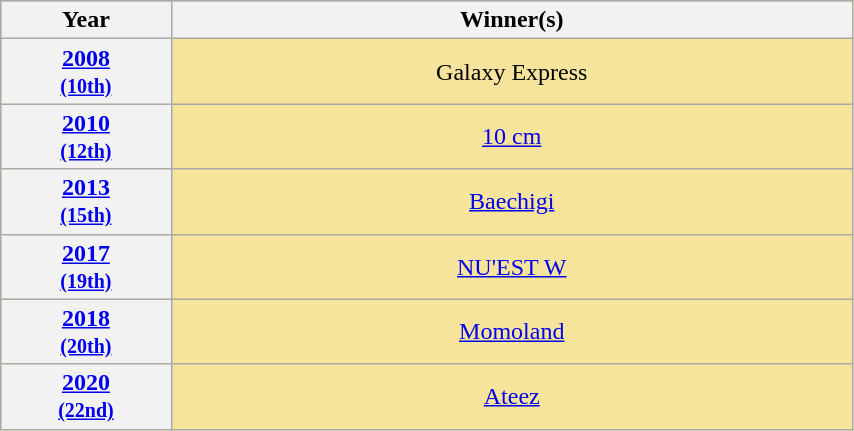<table class="wikitable" rowspan=2 style="text-align: center; width:45%; background: #f6e39c">
<tr style="background:#bebebe;">
<th scope="col" style="width:20%;">Year</th>
<th scope="col" style="width:80%;">Winner(s)</th>
</tr>
<tr>
<th scope="row" style="text-align:center"><a href='#'>2008<br><small>(10th)</small></a></th>
<td>Galaxy Express</td>
</tr>
<tr>
<th scope="row" style="text-align:center"><a href='#'>2010<br><small>(12th)</small></a></th>
<td><a href='#'>10 cm</a></td>
</tr>
<tr>
<th scope="row" style="text-align:center"><a href='#'>2013<br><small>(15th)</small></a></th>
<td><a href='#'>Baechigi</a></td>
</tr>
<tr>
<th scope="row" style="text-align:center"><a href='#'>2017<br><small>(19th)</small></a></th>
<td><a href='#'>NU'EST W</a></td>
</tr>
<tr>
<th scope="row" style="text-align:center"><a href='#'>2018<br><small>(20th)</small></a></th>
<td><a href='#'>Momoland</a></td>
</tr>
<tr>
<th scope="row" style="text-align:center"><a href='#'>2020<br><small>(22nd)</small></a></th>
<td><a href='#'>Ateez</a></td>
</tr>
</table>
